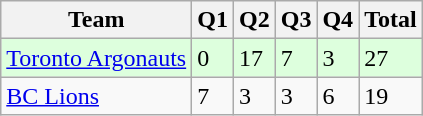<table class="wikitable">
<tr>
<th>Team</th>
<th>Q1</th>
<th>Q2</th>
<th>Q3</th>
<th>Q4</th>
<th>Total</th>
</tr>
<tr style="background-color:#DDFFDD">
<td><a href='#'>Toronto Argonauts</a></td>
<td>0</td>
<td>17</td>
<td>7</td>
<td>3</td>
<td>27</td>
</tr>
<tr>
<td><a href='#'>BC Lions</a></td>
<td>7</td>
<td>3</td>
<td>3</td>
<td>6</td>
<td>19</td>
</tr>
</table>
